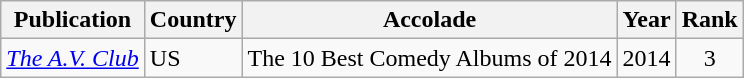<table class="wikitable">
<tr>
<th>Publication</th>
<th>Country</th>
<th>Accolade</th>
<th>Year</th>
<th>Rank</th>
</tr>
<tr>
<td><em><a href='#'>The A.V. Club</a></em></td>
<td>US</td>
<td>The 10 Best Comedy Albums of 2014</td>
<td>2014</td>
<td style="text-align:center;">3</td>
</tr>
</table>
